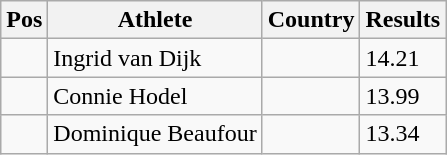<table class="wikitable">
<tr>
<th>Pos</th>
<th>Athlete</th>
<th>Country</th>
<th>Results</th>
</tr>
<tr>
<td align="center"></td>
<td>Ingrid van Dijk</td>
<td></td>
<td>14.21</td>
</tr>
<tr>
<td align="center"></td>
<td>Connie Hodel</td>
<td></td>
<td>13.99</td>
</tr>
<tr>
<td align="center"></td>
<td>Dominique Beaufour</td>
<td></td>
<td>13.34</td>
</tr>
</table>
